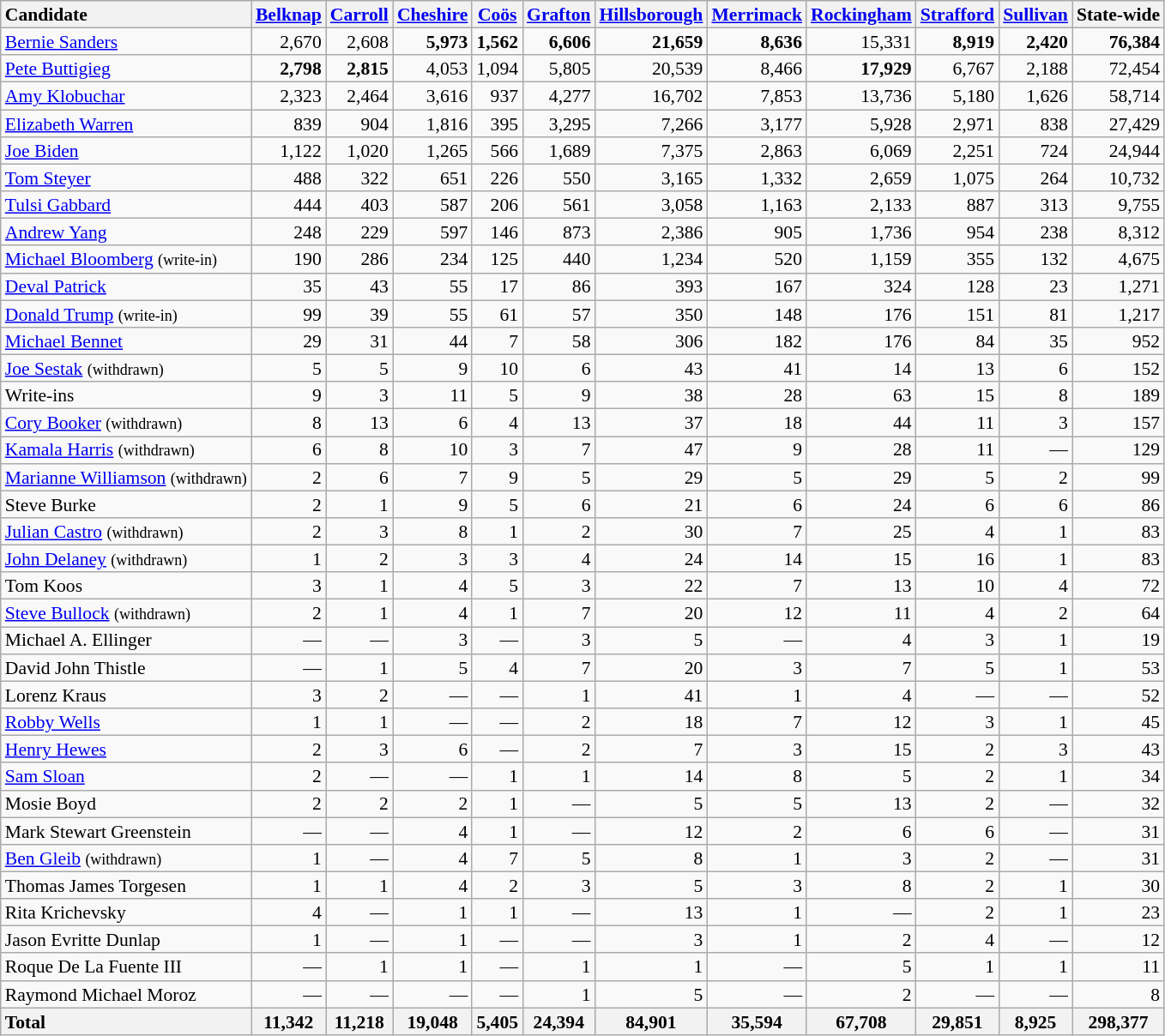<table class="wikitable sortable" style="text-align:right;font-size:90%;line-height:1.0;">
<tr>
<th style="text-align:left;">Candidate</th>
<th><a href='#'>Belknap</a><br></th>
<th><a href='#'>Carroll</a><br></th>
<th><a href='#'>Cheshire</a><br></th>
<th><a href='#'>Coös</a><br></th>
<th><a href='#'>Grafton</a><br></th>
<th><a href='#'>Hillsborough</a><br></th>
<th><a href='#'>Merrimack</a><br></th>
<th><a href='#'>Rockingham</a><br></th>
<th><a href='#'>Strafford</a><br></th>
<th><a href='#'>Sullivan</a><br></th>
<th>State-wide<br></th>
</tr>
<tr>
<td style="text-align:left;" data-sort-value="Sanders, Bernie"><a href='#'>Bernie Sanders</a></td>
<td>2,670</td>
<td>2,608</td>
<td><strong>5,973</strong></td>
<td><strong>1,562</strong></td>
<td><strong>6,606</strong></td>
<td><strong>21,659</strong></td>
<td><strong>8,636</strong></td>
<td>15,331</td>
<td><strong>8,919</strong></td>
<td><strong>2,420</strong></td>
<td><strong>76,384</strong></td>
</tr>
<tr>
<td style="text-align:left;" data-sort-value="Buttigieg, Pete"><a href='#'>Pete Buttigieg</a></td>
<td><strong>2,798</strong></td>
<td><strong>2,815</strong></td>
<td>4,053</td>
<td>1,094</td>
<td>5,805</td>
<td>20,539</td>
<td>8,466</td>
<td><strong>17,929</strong></td>
<td>6,767</td>
<td>2,188</td>
<td>72,454</td>
</tr>
<tr>
<td style="text-align:left;" data-sort-value="Klobuchar, Amy"><a href='#'>Amy Klobuchar</a></td>
<td>2,323</td>
<td>2,464</td>
<td>3,616</td>
<td>937</td>
<td>4,277</td>
<td>16,702</td>
<td>7,853</td>
<td>13,736</td>
<td>5,180</td>
<td>1,626</td>
<td>58,714</td>
</tr>
<tr>
<td style="text-align:left;" data-sort-value="Warren, Elizabeth"><a href='#'>Elizabeth Warren</a></td>
<td>839</td>
<td>904</td>
<td>1,816</td>
<td>395</td>
<td>3,295</td>
<td>7,266</td>
<td>3,177</td>
<td>5,928</td>
<td>2,971</td>
<td>838</td>
<td>27,429</td>
</tr>
<tr>
<td style="text-align:left;" data-sort-value="Biden, Joe"><a href='#'>Joe Biden</a></td>
<td>1,122</td>
<td>1,020</td>
<td>1,265</td>
<td>566</td>
<td>1,689</td>
<td>7,375</td>
<td>2,863</td>
<td>6,069</td>
<td>2,251</td>
<td>724</td>
<td>24,944</td>
</tr>
<tr>
<td style="text-align:left;" data-sort-value="Steyer, Tom"><a href='#'>Tom Steyer</a></td>
<td>488</td>
<td>322</td>
<td>651</td>
<td>226</td>
<td>550</td>
<td>3,165</td>
<td>1,332</td>
<td>2,659</td>
<td>1,075</td>
<td>264</td>
<td>10,732</td>
</tr>
<tr>
<td style="text-align:left;" data-sort-value="Gabbard, Tulsi"><a href='#'>Tulsi Gabbard</a></td>
<td>444</td>
<td>403</td>
<td>587</td>
<td>206</td>
<td>561</td>
<td>3,058</td>
<td>1,163</td>
<td>2,133</td>
<td>887</td>
<td>313</td>
<td>9,755</td>
</tr>
<tr>
<td style="text-align:left;" data-sort-value="Yang, Andrew"><a href='#'>Andrew Yang</a></td>
<td>248</td>
<td>229</td>
<td>597</td>
<td>146</td>
<td>873</td>
<td>2,386</td>
<td>905</td>
<td>1,736</td>
<td>954</td>
<td>238</td>
<td>8,312</td>
</tr>
<tr>
<td style="text-align:left;" data-sort-value="Bloomberg, Michael"><a href='#'>Michael Bloomberg</a> <small>(write-in)</small></td>
<td>190</td>
<td>286</td>
<td>234</td>
<td>125</td>
<td>440</td>
<td>1,234</td>
<td>520</td>
<td>1,159</td>
<td>355</td>
<td>132</td>
<td>4,675</td>
</tr>
<tr>
<td style="text-align:left;" data-sort-value="Patrick, Deval"><a href='#'>Deval Patrick</a></td>
<td>35</td>
<td>43</td>
<td>55</td>
<td>17</td>
<td>86</td>
<td>393</td>
<td>167</td>
<td>324</td>
<td>128</td>
<td>23</td>
<td>1,271</td>
</tr>
<tr>
<td style="text-align:left;" data-sort-value="Trump, Donald"><a href='#'>Donald Trump</a> <small>(write-in)</small></td>
<td>99</td>
<td>39</td>
<td>55</td>
<td>61</td>
<td>57</td>
<td>350</td>
<td>148</td>
<td>176</td>
<td>151</td>
<td>81</td>
<td>1,217</td>
</tr>
<tr>
<td style="text-align:left;" data-sort-value="Bennet, Michael"><a href='#'>Michael Bennet</a></td>
<td>29</td>
<td>31</td>
<td>44</td>
<td>7</td>
<td>58</td>
<td>306</td>
<td>182</td>
<td>176</td>
<td>84</td>
<td>35</td>
<td>952</td>
</tr>
<tr>
<td style="text-align:left;" data-sort-value="Sestak, Joe"><a href='#'>Joe Sestak</a> <small>(withdrawn)</small></td>
<td>5</td>
<td>5</td>
<td>9</td>
<td>10</td>
<td>6</td>
<td>43</td>
<td>41</td>
<td>14</td>
<td>13</td>
<td>6</td>
<td>152</td>
</tr>
<tr>
<td style="text-align:left;" data-sort-value="Write in">Write-ins</td>
<td>9</td>
<td>3</td>
<td>11</td>
<td>5</td>
<td>9</td>
<td>38</td>
<td>28</td>
<td>63</td>
<td>15</td>
<td>8</td>
<td>189</td>
</tr>
<tr>
<td style="text-align:left;" data-sort-value="Booker, Cory"><a href='#'>Cory Booker</a> <small>(withdrawn)</small></td>
<td>8</td>
<td>13</td>
<td>6</td>
<td>4</td>
<td>13</td>
<td>37</td>
<td>18</td>
<td>44</td>
<td>11</td>
<td>3</td>
<td>157</td>
</tr>
<tr>
<td style="text-align:left;" data-sort-value="Harris, Kamala"><a href='#'>Kamala Harris</a> <small>(withdrawn)</small></td>
<td>6</td>
<td>8</td>
<td>10</td>
<td>3</td>
<td>7</td>
<td>47</td>
<td>9</td>
<td>28</td>
<td>11</td>
<td>—</td>
<td>129</td>
</tr>
<tr>
<td style="text-align:left;" data-sort-value="Williamson, Marianne"><a href='#'>Marianne Williamson</a> <small>(withdrawn)</small></td>
<td>2</td>
<td>6</td>
<td>7</td>
<td>9</td>
<td>5</td>
<td>29</td>
<td>5</td>
<td>29</td>
<td>5</td>
<td>2</td>
<td>99</td>
</tr>
<tr>
<td style="text-align:left;" data-sort-value="Burke, Steve">Steve Burke</td>
<td>2</td>
<td>1</td>
<td>9</td>
<td>5</td>
<td>6</td>
<td>21</td>
<td>6</td>
<td>24</td>
<td>6</td>
<td>6</td>
<td>86</td>
</tr>
<tr>
<td style="text-align:left;" data-sort-value="Castro, Julian"><a href='#'>Julian Castro</a> <small>(withdrawn)</small></td>
<td>2</td>
<td>3</td>
<td>8</td>
<td>1</td>
<td>2</td>
<td>30</td>
<td>7</td>
<td>25</td>
<td>4</td>
<td>1</td>
<td>83</td>
</tr>
<tr>
<td style="text-align:left;" data-sort-value="Delaney, John"><a href='#'>John Delaney</a> <small>(withdrawn)</small></td>
<td>1</td>
<td>2</td>
<td>3</td>
<td>3</td>
<td>4</td>
<td>24</td>
<td>14</td>
<td>15</td>
<td>16</td>
<td>1</td>
<td>83</td>
</tr>
<tr>
<td style="text-align:left;" data-sort-value="Koos, Tom">Tom Koos</td>
<td>3</td>
<td>1</td>
<td>4</td>
<td>5</td>
<td>3</td>
<td>22</td>
<td>7</td>
<td>13</td>
<td>10</td>
<td>4</td>
<td>72</td>
</tr>
<tr>
<td style="text-align:left;" data-sort-value="Bullock, Steve"><a href='#'>Steve Bullock</a> <small>(withdrawn)</small></td>
<td>2</td>
<td>1</td>
<td>4</td>
<td>1</td>
<td>7</td>
<td>20</td>
<td>12</td>
<td>11</td>
<td>4</td>
<td>2</td>
<td>64</td>
</tr>
<tr>
<td style="text-align:left;" data-sort-value="Ellinger, Michael A.">Michael A. Ellinger</td>
<td>—</td>
<td>—</td>
<td>3</td>
<td>—</td>
<td>3</td>
<td>5</td>
<td>—</td>
<td>4</td>
<td>3</td>
<td>1</td>
<td>19</td>
</tr>
<tr>
<td style="text-align:left;" data-sort-value="Thistle, David John">David John Thistle</td>
<td>—</td>
<td>1</td>
<td>5</td>
<td>4</td>
<td>7</td>
<td>20</td>
<td>3</td>
<td>7</td>
<td>5</td>
<td>1</td>
<td>53</td>
</tr>
<tr>
<td style="text-align:left;" data-sort-value="Kraus, Lorenz">Lorenz Kraus</td>
<td>3</td>
<td>2</td>
<td>—</td>
<td>—</td>
<td>1</td>
<td>41</td>
<td>1</td>
<td>4</td>
<td>—</td>
<td>—</td>
<td>52</td>
</tr>
<tr>
<td style="text-align:left;" data-sort-value="Wells, Robby"><a href='#'>Robby Wells</a></td>
<td>1</td>
<td>1</td>
<td>—</td>
<td>—</td>
<td>2</td>
<td>18</td>
<td>7</td>
<td>12</td>
<td>3</td>
<td>1</td>
<td>45</td>
</tr>
<tr>
<td style="text-align:left;" data-sort-value="Hewes, Henry"><a href='#'>Henry Hewes</a></td>
<td>2</td>
<td>3</td>
<td>6</td>
<td>—</td>
<td>2</td>
<td>7</td>
<td>3</td>
<td>15</td>
<td>2</td>
<td>3</td>
<td>43</td>
</tr>
<tr>
<td style="text-align:left;" data-sort-value="Sloan, Sam"><a href='#'>Sam Sloan</a></td>
<td>2</td>
<td>—</td>
<td>—</td>
<td>1</td>
<td>1</td>
<td>14</td>
<td>8</td>
<td>5</td>
<td>2</td>
<td>1</td>
<td>34</td>
</tr>
<tr>
<td style="text-align:left;" data-sort-value="Boyd, Mosie">Mosie Boyd</td>
<td>2</td>
<td>2</td>
<td>2</td>
<td>1</td>
<td>—</td>
<td>5</td>
<td>5</td>
<td>13</td>
<td>2</td>
<td>—</td>
<td>32</td>
</tr>
<tr>
<td style="text-align:left;" data-sort-value="Greenstein, Mark Stewart">Mark Stewart Greenstein</td>
<td>—</td>
<td>—</td>
<td>4</td>
<td>1</td>
<td>—</td>
<td>12</td>
<td>2</td>
<td>6</td>
<td>6</td>
<td>—</td>
<td>31</td>
</tr>
<tr>
<td style="text-align:left;" data-sort-value="Gleib, Ben"><a href='#'>Ben Gleib</a> <small>(withdrawn)</small></td>
<td>1</td>
<td>—</td>
<td>4</td>
<td>7</td>
<td>5</td>
<td>8</td>
<td>1</td>
<td>3</td>
<td>2</td>
<td>—</td>
<td>31</td>
</tr>
<tr>
<td style="text-align:left;" data-sort-value="Torgeson, Thomas James">Thomas James Torgesen</td>
<td>1</td>
<td>1</td>
<td>4</td>
<td>2</td>
<td>3</td>
<td>5</td>
<td>3</td>
<td>8</td>
<td>2</td>
<td>1</td>
<td>30</td>
</tr>
<tr>
<td style="text-align:left;" data-sort-value="Krichevsky, Rita">Rita Krichevsky</td>
<td>4</td>
<td>—</td>
<td>1</td>
<td>1</td>
<td>—</td>
<td>13</td>
<td>1</td>
<td>—</td>
<td>2</td>
<td>1</td>
<td>23</td>
</tr>
<tr>
<td style="text-align:left;" data-sort-value="Dunlap, Jason Evritte">Jason Evritte Dunlap</td>
<td>1</td>
<td>—</td>
<td>1</td>
<td>—</td>
<td>—</td>
<td>3</td>
<td>1</td>
<td>2</td>
<td>4</td>
<td>—</td>
<td>12</td>
</tr>
<tr>
<td style="text-align:left;" data-sort-value="Fuente, Roque De La">Roque De La Fuente III</td>
<td>—</td>
<td>1</td>
<td>1</td>
<td>—</td>
<td>1</td>
<td>1</td>
<td>—</td>
<td>5</td>
<td>1</td>
<td>1</td>
<td>11</td>
</tr>
<tr>
<td style="text-align:left;" data-sort-value="Moroz, Raymond Michael">Raymond Michael Moroz</td>
<td>—</td>
<td>—</td>
<td>—</td>
<td>—</td>
<td>1</td>
<td>5</td>
<td>—</td>
<td>2</td>
<td>—</td>
<td>—</td>
<td>8</td>
</tr>
<tr>
<th style="text-align:left;">Total</th>
<th>11,342</th>
<th>11,218</th>
<th>19,048</th>
<th>5,405</th>
<th>24,394</th>
<th>84,901</th>
<th>35,594</th>
<th>67,708</th>
<th>29,851</th>
<th>8,925</th>
<th>298,377</th>
</tr>
</table>
